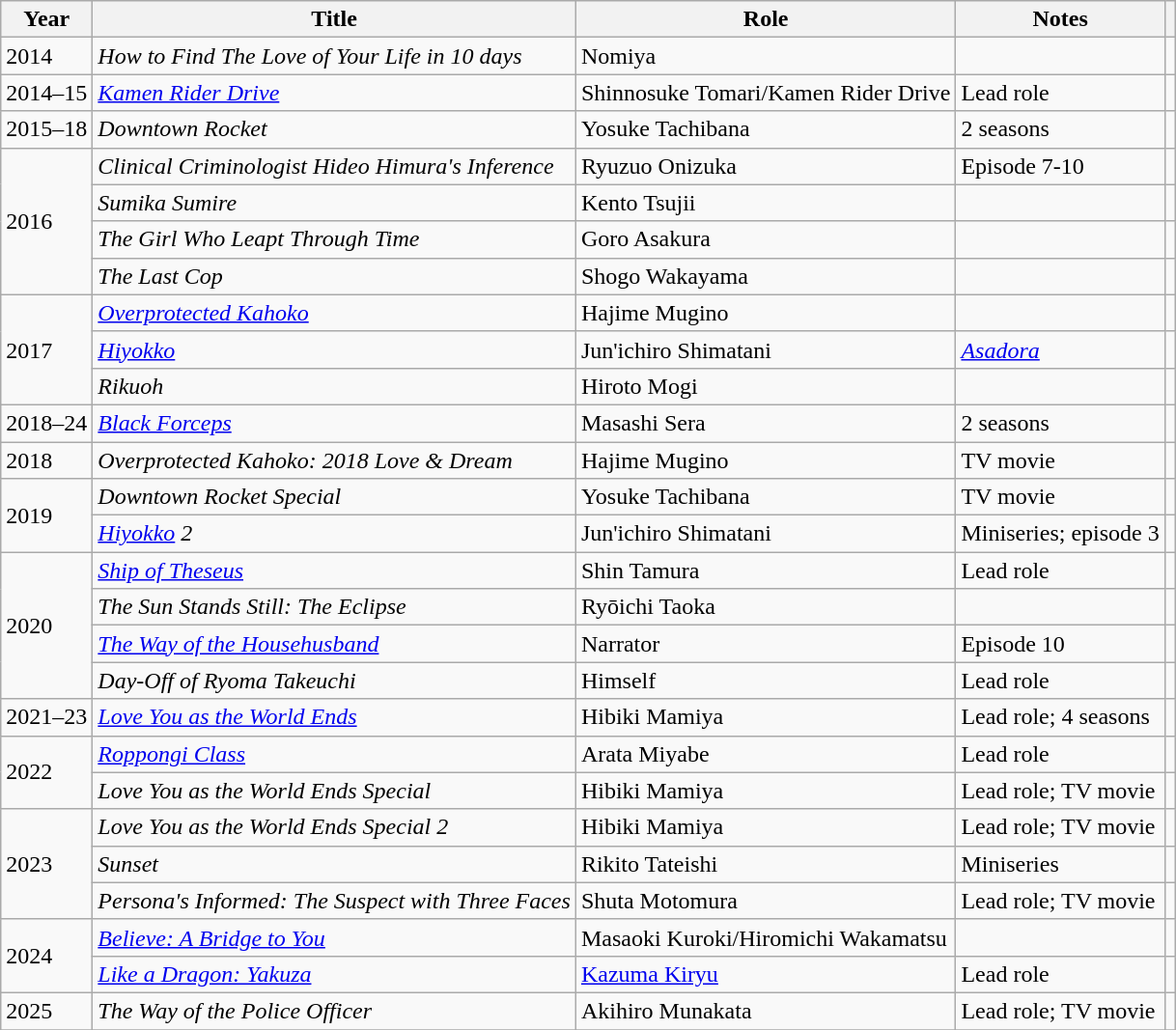<table class="wikitable">
<tr>
<th>Year</th>
<th>Title</th>
<th>Role</th>
<th>Notes</th>
<th></th>
</tr>
<tr>
<td>2014</td>
<td><em>How to Find The Love of Your Life in 10 days</em></td>
<td>Nomiya</td>
<td></td>
<td></td>
</tr>
<tr>
<td>2014–15</td>
<td><em><a href='#'>Kamen Rider Drive</a></em></td>
<td>Shinnosuke Tomari/Kamen Rider Drive</td>
<td>Lead role</td>
<td></td>
</tr>
<tr>
<td>2015–18</td>
<td><em>Downtown Rocket</em></td>
<td>Yosuke Tachibana</td>
<td>2 seasons</td>
<td></td>
</tr>
<tr>
<td rowspan="4">2016</td>
<td><em>Clinical Criminologist Hideo Himura's Inference</em></td>
<td>Ryuzuo Onizuka</td>
<td>Episode 7-10</td>
<td></td>
</tr>
<tr>
<td><em>Sumika Sumire</em></td>
<td>Kento Tsujii</td>
<td></td>
<td></td>
</tr>
<tr>
<td><em>The Girl Who Leapt Through Time</em></td>
<td>Goro Asakura</td>
<td></td>
<td></td>
</tr>
<tr>
<td><em>The Last Cop</em></td>
<td>Shogo Wakayama</td>
<td></td>
<td></td>
</tr>
<tr>
<td rowspan="3">2017</td>
<td><em><a href='#'>Overprotected Kahoko</a></em></td>
<td>Hajime Mugino</td>
<td></td>
<td></td>
</tr>
<tr>
<td><em><a href='#'>Hiyokko</a></em></td>
<td>Jun'ichiro Shimatani</td>
<td><em><a href='#'>Asadora</a></em></td>
<td></td>
</tr>
<tr>
<td><em>Rikuoh</em></td>
<td>Hiroto Mogi</td>
<td></td>
<td></td>
</tr>
<tr>
<td>2018–24</td>
<td><em><a href='#'>Black Forceps</a></em></td>
<td>Masashi Sera</td>
<td>2 seasons</td>
<td></td>
</tr>
<tr>
<td>2018</td>
<td><em>Overprotected Kahoko: 2018 Love & Dream</em></td>
<td>Hajime Mugino</td>
<td>TV movie</td>
<td></td>
</tr>
<tr>
<td rowspan="2">2019</td>
<td><em>Downtown Rocket Special</em></td>
<td>Yosuke Tachibana</td>
<td>TV movie</td>
<td></td>
</tr>
<tr>
<td><em><a href='#'>Hiyokko</a> 2</em></td>
<td>Jun'ichiro Shimatani</td>
<td>Miniseries; episode 3</td>
<td></td>
</tr>
<tr>
<td rowspan="4">2020</td>
<td><em><a href='#'>Ship of Theseus</a></em></td>
<td>Shin Tamura</td>
<td>Lead role</td>
<td></td>
</tr>
<tr>
<td><em>The Sun Stands Still: The Eclipse</em></td>
<td>Ryōichi Taoka</td>
<td></td>
<td></td>
</tr>
<tr>
<td><em><a href='#'>The Way of the Househusband</a></em></td>
<td>Narrator</td>
<td>Episode 10</td>
<td></td>
</tr>
<tr>
<td><em>Day-Off of Ryoma Takeuchi</em></td>
<td>Himself</td>
<td>Lead role</td>
<td></td>
</tr>
<tr>
<td>2021–23</td>
<td><em><a href='#'>Love You as the World Ends</a></em></td>
<td>Hibiki Mamiya</td>
<td>Lead role; 4 seasons</td>
<td></td>
</tr>
<tr>
<td rowspan="2">2022</td>
<td><em><a href='#'>Roppongi Class</a></em></td>
<td>Arata Miyabe</td>
<td>Lead role</td>
<td></td>
</tr>
<tr>
<td><em>Love You as the World Ends Special</em></td>
<td>Hibiki Mamiya</td>
<td>Lead role; TV movie</td>
<td></td>
</tr>
<tr>
<td rowspan="3">2023</td>
<td><em>Love You as the World Ends Special 2</em></td>
<td>Hibiki Mamiya</td>
<td>Lead role; TV movie</td>
<td></td>
</tr>
<tr>
<td><em>Sunset</em></td>
<td>Rikito Tateishi</td>
<td>Miniseries</td>
<td></td>
</tr>
<tr>
<td><em>Persona's Informed: The Suspect with Three Faces</em></td>
<td>Shuta Motomura</td>
<td>Lead role; TV movie</td>
<td></td>
</tr>
<tr>
<td rowspan="2">2024</td>
<td><em><a href='#'>Believe: A Bridge to You</a></em></td>
<td>Masaoki Kuroki/Hiromichi Wakamatsu</td>
<td></td>
<td></td>
</tr>
<tr>
<td><em><a href='#'>Like a Dragon: Yakuza</a></em></td>
<td><a href='#'>Kazuma Kiryu</a></td>
<td>Lead role</td>
<td></td>
</tr>
<tr>
<td>2025</td>
<td><em>The Way of the Police Officer</em></td>
<td>Akihiro Munakata</td>
<td>Lead role; TV movie</td>
<td></td>
</tr>
<tr>
</tr>
</table>
